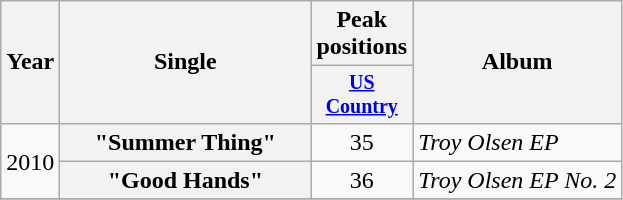<table class="wikitable plainrowheaders" style="text-align:center;">
<tr>
<th rowspan="2">Year</th>
<th rowspan="2" style="width:10em;">Single</th>
<th colspan="1">Peak positions</th>
<th rowspan="2">Album</th>
</tr>
<tr style="font-size:smaller;">
<th width="60"><a href='#'>US Country</a></th>
</tr>
<tr>
<td rowspan="2">2010</td>
<th scope="row">"Summer Thing"</th>
<td>35</td>
<td align="left"><em>Troy Olsen EP</em></td>
</tr>
<tr>
<th scope="row">"Good Hands"</th>
<td>36</td>
<td align="left"><em>Troy Olsen EP No. 2</em></td>
</tr>
<tr>
</tr>
</table>
